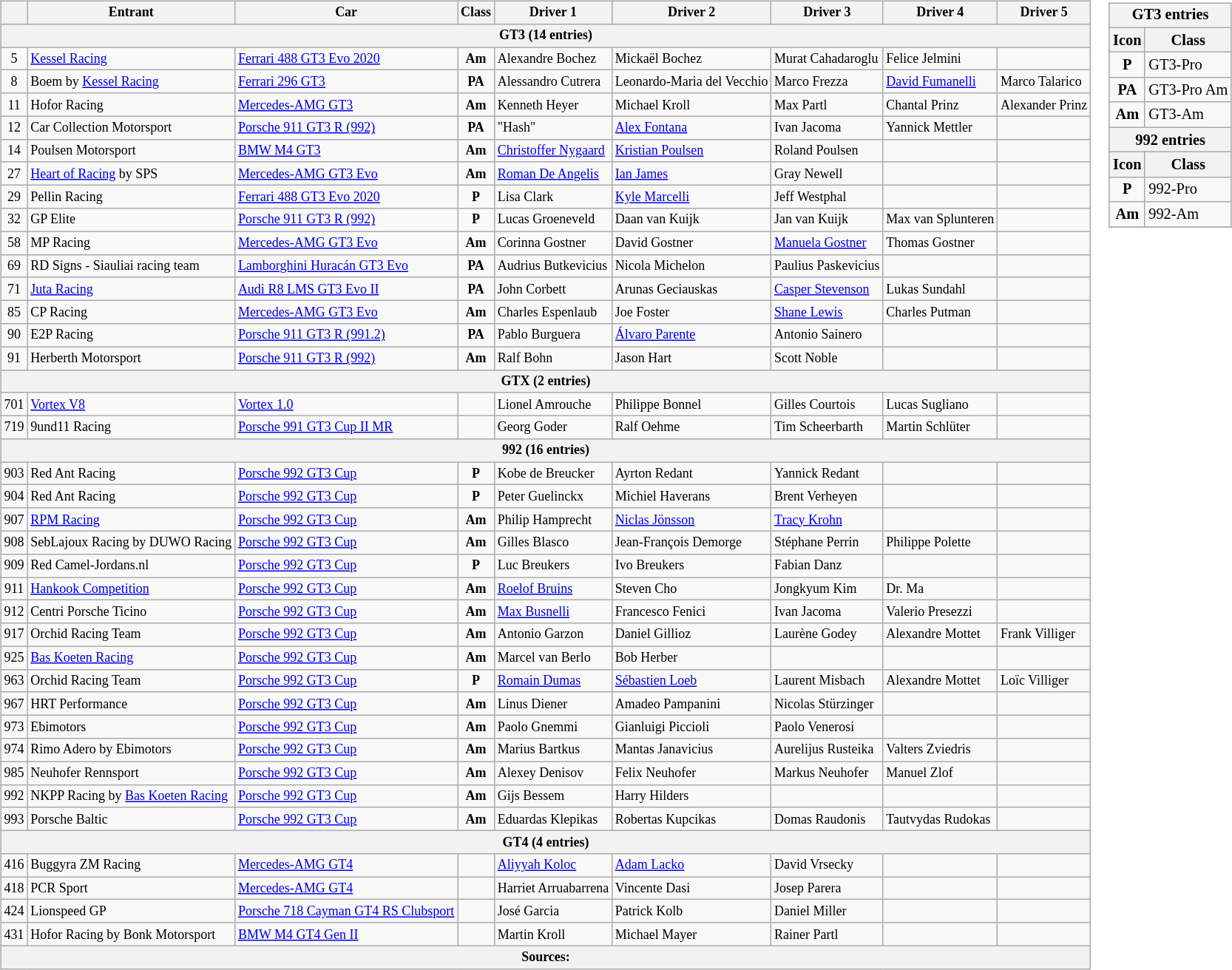<table>
<tr>
<td><br><table class="wikitable" style="font-size: 75%;">
<tr>
<th></th>
<th>Entrant</th>
<th>Car</th>
<th>Class</th>
<th>Driver 1</th>
<th>Driver 2</th>
<th>Driver 3</th>
<th>Driver 4</th>
<th>Driver 5</th>
</tr>
<tr>
<th colspan=9>GT3 (14 entries)</th>
</tr>
<tr>
<td align=center>5</td>
<td> <a href='#'>Kessel Racing</a></td>
<td><a href='#'>Ferrari 488 GT3 Evo 2020</a></td>
<td align=center><strong><span>Am</span></strong></td>
<td> Alexandre Bochez</td>
<td> Mickaël Bochez</td>
<td> Murat Cahadaroglu</td>
<td> Felice Jelmini</td>
<td></td>
</tr>
<tr>
<td align=center>8</td>
<td> Boem by <a href='#'>Kessel Racing</a></td>
<td><a href='#'>Ferrari 296 GT3</a></td>
<td align=center><strong><span>PA</span></strong></td>
<td> Alessandro Cutrera</td>
<td> Leonardo-Maria del Vecchio</td>
<td> Marco Frezza</td>
<td> <a href='#'>David Fumanelli</a></td>
<td> Marco Talarico</td>
</tr>
<tr>
<td align=center>11</td>
<td> Hofor Racing</td>
<td><a href='#'>Mercedes-AMG GT3</a></td>
<td align=center><strong><span>Am</span></strong></td>
<td> Kenneth Heyer</td>
<td> Michael Kroll</td>
<td> Max Partl</td>
<td> Chantal Prinz</td>
<td> Alexander Prinz</td>
</tr>
<tr>
<td align=center>12</td>
<td> Car Collection Motorsport</td>
<td><a href='#'>Porsche 911 GT3 R (992)</a></td>
<td align=center><strong><span>PA</span></strong></td>
<td> "Hash"</td>
<td> <a href='#'>Alex Fontana</a></td>
<td> Ivan Jacoma</td>
<td> Yannick Mettler</td>
<td></td>
</tr>
<tr>
<td align=center>14</td>
<td> Poulsen Motorsport</td>
<td><a href='#'>BMW M4 GT3</a></td>
<td align=center><strong><span>Am</span></strong></td>
<td> <a href='#'>Christoffer Nygaard</a></td>
<td> <a href='#'>Kristian Poulsen</a></td>
<td> Roland Poulsen</td>
<td></td>
<td></td>
</tr>
<tr>
<td align=center>27</td>
<td> <a href='#'>Heart of Racing</a> by SPS</td>
<td><a href='#'>Mercedes-AMG GT3 Evo</a></td>
<td align=center><strong><span>Am</span></strong></td>
<td> <a href='#'>Roman De Angelis</a></td>
<td> <a href='#'>Ian James</a></td>
<td> Gray Newell</td>
<td></td>
<td></td>
</tr>
<tr>
<td align=center>29</td>
<td> Pellin Racing</td>
<td><a href='#'>Ferrari 488 GT3 Evo 2020</a></td>
<td align=center><strong><span>P</span></strong></td>
<td> Lisa Clark</td>
<td> <a href='#'>Kyle Marcelli</a></td>
<td> Jeff Westphal</td>
<td></td>
<td></td>
</tr>
<tr>
<td align=center>32</td>
<td> GP Elite</td>
<td><a href='#'>Porsche 911 GT3 R (992)</a></td>
<td align=center><strong><span>P</span></strong></td>
<td> Lucas Groeneveld</td>
<td> Daan van Kuijk</td>
<td> Jan van Kuijk</td>
<td> Max van Splunteren</td>
<td></td>
</tr>
<tr>
<td align=center>58</td>
<td> MP Racing</td>
<td><a href='#'>Mercedes-AMG GT3 Evo</a></td>
<td align=center><strong><span>Am</span></strong></td>
<td> Corinna Gostner</td>
<td> David Gostner</td>
<td> <a href='#'>Manuela Gostner</a></td>
<td> Thomas Gostner</td>
<td></td>
</tr>
<tr>
<td align=center>69</td>
<td> RD Signs - Siauliai racing team</td>
<td><a href='#'>Lamborghini Huracán GT3 Evo</a></td>
<td align=center><strong><span>PA</span></strong></td>
<td> Audrius Butkevicius</td>
<td> Nicola Michelon</td>
<td> Paulius Paskevicius</td>
<td></td>
<td></td>
</tr>
<tr>
<td align=center>71</td>
<td> <a href='#'>Juta Racing</a></td>
<td><a href='#'>Audi R8 LMS GT3 Evo II</a></td>
<td align=center><strong><span>PA</span></strong></td>
<td> John Corbett</td>
<td> Arunas Geciauskas</td>
<td> <a href='#'>Casper Stevenson</a></td>
<td> Lukas Sundahl</td>
<td></td>
</tr>
<tr>
<td align=center>85</td>
<td> CP Racing</td>
<td><a href='#'>Mercedes-AMG GT3 Evo</a></td>
<td align=center><strong><span>Am</span></strong></td>
<td> Charles Espenlaub</td>
<td> Joe Foster</td>
<td> <a href='#'>Shane Lewis</a></td>
<td> Charles Putman</td>
<td></td>
</tr>
<tr>
<td align=center>90</td>
<td> E2P Racing</td>
<td><a href='#'>Porsche 911 GT3 R (991.2)</a></td>
<td align=center><strong><span>PA</span></strong></td>
<td> Pablo Burguera</td>
<td> <a href='#'>Álvaro Parente</a></td>
<td> Antonio Sainero</td>
<td></td>
<td></td>
</tr>
<tr>
<td align=center>91</td>
<td> Herberth Motorsport</td>
<td><a href='#'>Porsche 911 GT3 R (992)</a></td>
<td align=center><strong><span>Am</span></strong></td>
<td> Ralf Bohn</td>
<td> Jason Hart</td>
<td> Scott Noble</td>
<td></td>
<td></td>
</tr>
<tr>
<th colspan=9>GTX (2 entries)</th>
</tr>
<tr>
<td align=center>701</td>
<td> <a href='#'>Vortex V8</a></td>
<td><a href='#'>Vortex 1.0</a></td>
<td></td>
<td> Lionel Amrouche</td>
<td> Philippe Bonnel</td>
<td> Gilles Courtois</td>
<td> Lucas Sugliano</td>
<td></td>
</tr>
<tr>
<td align=center>719</td>
<td> 9und11 Racing</td>
<td><a href='#'>Porsche 991 GT3 Cup II MR</a></td>
<td></td>
<td> Georg Goder</td>
<td> Ralf Oehme</td>
<td> Tim Scheerbarth</td>
<td> Martin Schlüter</td>
<td></td>
</tr>
<tr>
<th colspan=9>992 (16 entries)</th>
</tr>
<tr>
<td align=center>903</td>
<td> Red Ant Racing</td>
<td><a href='#'>Porsche 992 GT3 Cup</a></td>
<td align=center><strong><span>P</span></strong></td>
<td> Kobe de Breucker</td>
<td> Ayrton Redant</td>
<td> Yannick Redant</td>
<td></td>
<td></td>
</tr>
<tr>
<td align=center>904</td>
<td> Red Ant Racing</td>
<td><a href='#'>Porsche 992 GT3 Cup</a></td>
<td align=center><strong><span>P</span></strong></td>
<td> Peter Guelinckx</td>
<td> Michiel Haverans</td>
<td> Brent Verheyen</td>
<td></td>
<td></td>
</tr>
<tr>
<td align=center>907</td>
<td> <a href='#'>RPM Racing</a></td>
<td><a href='#'>Porsche 992 GT3 Cup</a></td>
<td align=center><strong><span>Am</span></strong></td>
<td> Philip Hamprecht</td>
<td> <a href='#'>Niclas Jönsson</a></td>
<td> <a href='#'>Tracy Krohn</a></td>
<td></td>
<td></td>
</tr>
<tr>
<td align=center>908</td>
<td> SebLajoux Racing by DUWO Racing</td>
<td><a href='#'>Porsche 992 GT3 Cup</a></td>
<td align=center><strong><span>Am</span></strong></td>
<td> Gilles Blasco</td>
<td> Jean-François Demorge</td>
<td> Stéphane Perrin</td>
<td> Philippe Polette</td>
<td></td>
</tr>
<tr>
<td align=center>909</td>
<td> Red Camel-Jordans.nl</td>
<td><a href='#'>Porsche 992 GT3 Cup</a></td>
<td align=center><strong><span>P</span></strong></td>
<td> Luc Breukers</td>
<td> Ivo Breukers</td>
<td> Fabian Danz</td>
<td></td>
<td></td>
</tr>
<tr>
<td align=center>911</td>
<td> <a href='#'>Hankook Competition</a></td>
<td><a href='#'>Porsche 992 GT3 Cup</a></td>
<td align=center><strong><span>Am</span></strong></td>
<td> <a href='#'>Roelof Bruins</a></td>
<td> Steven Cho</td>
<td> Jongkyum Kim</td>
<td> Dr. Ma</td>
<td></td>
</tr>
<tr>
<td align=center>912</td>
<td> Centri Porsche Ticino</td>
<td><a href='#'>Porsche 992 GT3 Cup</a></td>
<td align=center><strong><span>Am</span></strong></td>
<td> <a href='#'>Max Busnelli</a></td>
<td> Francesco Fenici</td>
<td> Ivan Jacoma</td>
<td> Valerio Presezzi</td>
<td></td>
</tr>
<tr>
<td align=center>917</td>
<td> Orchid Racing Team</td>
<td><a href='#'>Porsche 992 GT3 Cup</a></td>
<td align=center><strong><span>Am</span></strong></td>
<td> Antonio Garzon</td>
<td> Daniel Gillioz</td>
<td> Laurène Godey</td>
<td> Alexandre Mottet</td>
<td> Frank Villiger</td>
</tr>
<tr>
<td align=center>925</td>
<td> <a href='#'>Bas Koeten Racing</a></td>
<td><a href='#'>Porsche 992 GT3 Cup</a></td>
<td align=center><strong><span>Am</span></strong></td>
<td> Marcel van Berlo</td>
<td> Bob Herber</td>
<td></td>
<td></td>
<td></td>
</tr>
<tr>
<td align=center>963</td>
<td> Orchid Racing Team</td>
<td><a href='#'>Porsche 992 GT3 Cup</a></td>
<td align=center><strong><span>P</span></strong></td>
<td> <a href='#'>Romain Dumas</a></td>
<td> <a href='#'>Sébastien Loeb</a></td>
<td> Laurent Misbach</td>
<td> Alexandre Mottet</td>
<td> Loïc Villiger</td>
</tr>
<tr>
<td align=center>967</td>
<td> HRT Performance</td>
<td><a href='#'>Porsche 992 GT3 Cup</a></td>
<td align=center><strong><span>Am</span></strong></td>
<td> Linus Diener</td>
<td> Amadeo Pampanini</td>
<td> Nicolas Stürzinger</td>
<td></td>
<td></td>
</tr>
<tr>
<td align=center>973</td>
<td> Ebimotors</td>
<td><a href='#'>Porsche 992 GT3 Cup</a></td>
<td align=center><strong><span>Am</span></strong></td>
<td> Paolo Gnemmi</td>
<td> Gianluigi Piccioli</td>
<td> Paolo Venerosi</td>
<td></td>
<td></td>
</tr>
<tr>
<td align=center>974</td>
<td> Rimo Adero by Ebimotors</td>
<td><a href='#'>Porsche 992 GT3 Cup</a></td>
<td align=center><strong><span>Am</span></strong></td>
<td> Marius Bartkus</td>
<td> Mantas Janavicius</td>
<td> Aurelijus Rusteika</td>
<td> Valters Zviedris</td>
<td></td>
</tr>
<tr>
<td align=center>985</td>
<td> Neuhofer Rennsport</td>
<td><a href='#'>Porsche 992 GT3 Cup</a></td>
<td align=center><strong><span>Am</span></strong></td>
<td> Alexey Denisov</td>
<td> Felix Neuhofer</td>
<td> Markus Neuhofer</td>
<td> Manuel Zlof</td>
<td></td>
</tr>
<tr>
<td align=center>992</td>
<td> NKPP Racing by <a href='#'>Bas Koeten Racing</a></td>
<td><a href='#'>Porsche 992 GT3 Cup</a></td>
<td align=center><strong><span>Am</span></strong></td>
<td> Gijs Bessem</td>
<td> Harry Hilders</td>
<td></td>
<td></td>
<td></td>
</tr>
<tr>
<td align=center>993</td>
<td> Porsche Baltic</td>
<td><a href='#'>Porsche 992 GT3 Cup</a></td>
<td align=center><strong><span>Am</span></strong></td>
<td> Eduardas Klepikas</td>
<td> Robertas Kupcikas</td>
<td> Domas Raudonis</td>
<td> Tautvydas Rudokas</td>
<td></td>
</tr>
<tr>
<th colspan=9>GT4 (4 entries)</th>
</tr>
<tr>
<td align=center>416</td>
<td> Buggyra ZM Racing</td>
<td><a href='#'>Mercedes-AMG GT4</a></td>
<td></td>
<td> <a href='#'>Aliyyah Koloc</a></td>
<td> <a href='#'>Adam Lacko</a></td>
<td> David Vrsecky</td>
<td></td>
<td></td>
</tr>
<tr>
<td align=center>418</td>
<td> PCR Sport</td>
<td><a href='#'>Mercedes-AMG GT4</a></td>
<td></td>
<td> Harriet Arruabarrena</td>
<td> Vincente Dasi</td>
<td> Josep Parera</td>
<td></td>
<td></td>
</tr>
<tr>
<td align=center>424</td>
<td> Lionspeed GP</td>
<td><a href='#'>Porsche 718 Cayman GT4 RS Clubsport</a></td>
<td></td>
<td> José Garcia</td>
<td> Patrick Kolb</td>
<td> Daniel Miller</td>
<td></td>
<td></td>
</tr>
<tr>
<td align=center>431</td>
<td> Hofor Racing by Bonk Motorsport</td>
<td><a href='#'>BMW M4 GT4 Gen II</a></td>
<td></td>
<td> Martin Kroll</td>
<td> Michael Mayer</td>
<td> Rainer Partl</td>
<td></td>
<td></td>
</tr>
<tr>
<th colspan=9>Sources:</th>
</tr>
</table>
</td>
<td valign="top"><br><table class="wikitable" style="font-size: 85%;">
<tr>
<th colspan="2">GT3 entries</th>
</tr>
<tr>
<th>Icon</th>
<th>Class</th>
</tr>
<tr>
<td align="center"><strong><span>P</span></strong></td>
<td>GT3-Pro</td>
</tr>
<tr>
<td align="center"><strong><span>PA</span></strong></td>
<td>GT3-Pro Am</td>
</tr>
<tr>
<td align="center"><strong><span>Am</span></strong></td>
<td>GT3-Am</td>
</tr>
<tr>
<th colspan="2">992 entries</th>
</tr>
<tr>
<th>Icon</th>
<th>Class</th>
</tr>
<tr>
<td align="center"><strong><span>P</span></strong></td>
<td>992-Pro</td>
</tr>
<tr>
<td align="center"><strong><span>Am</span></strong></td>
<td>992-Am</td>
</tr>
<tr>
</tr>
</table>
</td>
</tr>
</table>
